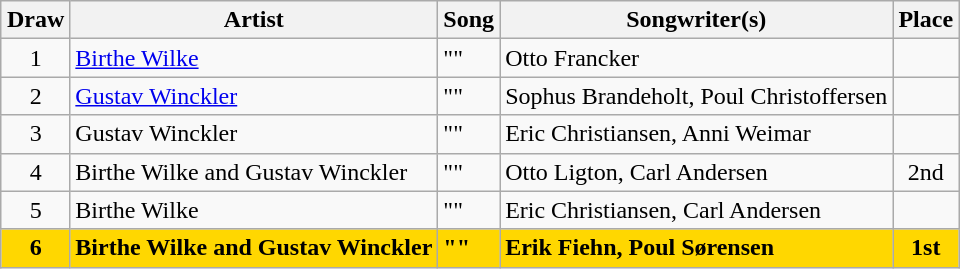<table class="sortable wikitable" style="margin: 1em auto 1em auto; text-align:center">
<tr>
<th>Draw</th>
<th>Artist</th>
<th>Song</th>
<th class="unsortable">Songwriter(s)</th>
<th>Place</th>
</tr>
<tr>
<td>1</td>
<td align="left"><a href='#'>Birthe Wilke</a></td>
<td align="left">""</td>
<td align="left">Otto Francker</td>
<td></td>
</tr>
<tr>
<td>2</td>
<td align="left"><a href='#'>Gustav Winckler</a></td>
<td align="left">""</td>
<td align="left">Sophus Brandeholt, Poul Christoffersen</td>
<td></td>
</tr>
<tr>
<td>3</td>
<td align="left">Gustav Winckler</td>
<td align="left">""</td>
<td align="left">Eric Christiansen, Anni Weimar</td>
<td></td>
</tr>
<tr>
<td>4</td>
<td align="left">Birthe Wilke and Gustav Winckler</td>
<td align="left">""</td>
<td align="left">Otto Ligton, Carl Andersen</td>
<td>2nd</td>
</tr>
<tr>
<td>5</td>
<td align="left">Birthe Wilke</td>
<td align="left">""</td>
<td align="left">Eric Christiansen, Carl Andersen</td>
<td></td>
</tr>
<tr style="background:gold; font-weight:bold;">
<td>6</td>
<td align="left">Birthe Wilke and Gustav Winckler</td>
<td align="left">""</td>
<td align="left">Erik Fiehn, Poul Sørensen</td>
<td>1st</td>
</tr>
</table>
